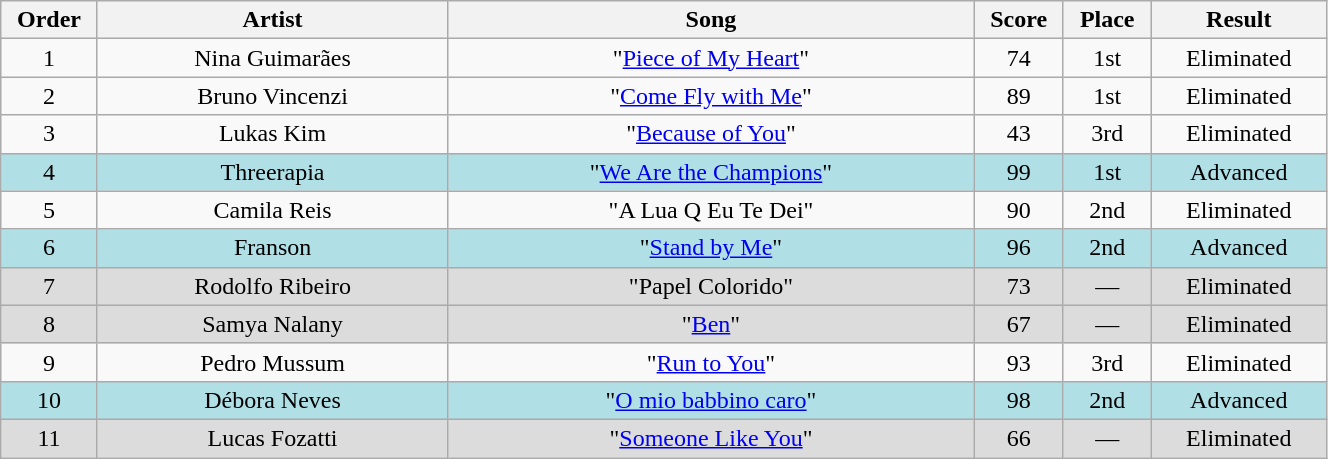<table class="wikitable" style="text-align:center; width:70%;">
<tr>
<th scope="col" width="05%">Order</th>
<th scope="col" width="20%">Artist</th>
<th scope="col" width="30%">Song</th>
<th scope="col" width="05%">Score</th>
<th scope="col" width="05%">Place</th>
<th scope="col" width="10%">Result</th>
</tr>
<tr>
<td>1</td>
<td>Nina Guimarães</td>
<td>"<a href='#'>Piece of My Heart</a>"</td>
<td>74</td>
<td>1st</td>
<td>Eliminated</td>
</tr>
<tr>
<td>2</td>
<td>Bruno Vincenzi</td>
<td>"<a href='#'>Come Fly with Me</a>"</td>
<td>89</td>
<td>1st</td>
<td>Eliminated</td>
</tr>
<tr>
<td>3</td>
<td>Lukas Kim</td>
<td>"<a href='#'>Because of You</a>"</td>
<td>43</td>
<td>3rd</td>
<td>Eliminated</td>
</tr>
<tr bgcolor=B0E0E6>
<td>4</td>
<td>Threerapia</td>
<td>"<a href='#'>We Are the Champions</a>"</td>
<td>99</td>
<td>1st</td>
<td>Advanced</td>
</tr>
<tr>
<td>5</td>
<td>Camila Reis</td>
<td>"A Lua Q Eu Te Dei"</td>
<td>90</td>
<td>2nd</td>
<td>Eliminated</td>
</tr>
<tr bgcolor=B0E0E6>
<td>6</td>
<td>Franson</td>
<td>"<a href='#'>Stand by Me</a>"</td>
<td>96</td>
<td>2nd</td>
<td>Advanced</td>
</tr>
<tr bgcolor=DCDCDC>
<td>7</td>
<td>Rodolfo Ribeiro</td>
<td>"Papel Colorido"</td>
<td>73</td>
<td>—</td>
<td>Eliminated</td>
</tr>
<tr bgcolor=DCDCDC>
<td>8</td>
<td>Samya Nalany</td>
<td>"<a href='#'>Ben</a>"</td>
<td>67</td>
<td>—</td>
<td>Eliminated</td>
</tr>
<tr>
<td>9</td>
<td>Pedro Mussum</td>
<td>"<a href='#'>Run to You</a>"</td>
<td>93</td>
<td>3rd</td>
<td>Eliminated</td>
</tr>
<tr bgcolor=B0E0E6>
<td>10</td>
<td>Débora Neves</td>
<td>"<a href='#'>O mio babbino caro</a>"</td>
<td>98</td>
<td>2nd</td>
<td>Advanced</td>
</tr>
<tr bgcolor=DCDCDC>
<td>11</td>
<td>Lucas Fozatti</td>
<td>"<a href='#'>Someone Like You</a>"</td>
<td>66</td>
<td>—</td>
<td>Eliminated</td>
</tr>
</table>
